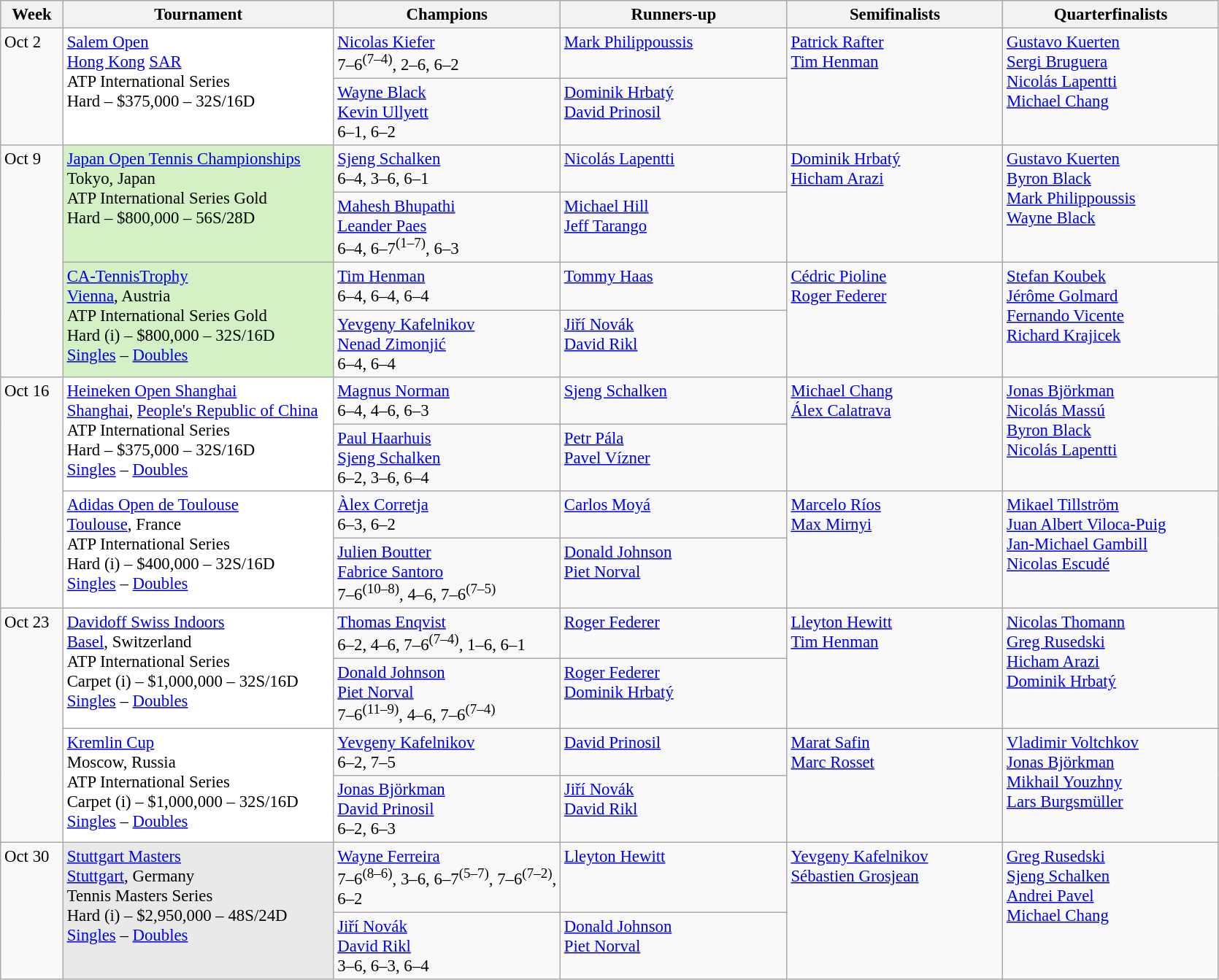<table class=wikitable style=font-size:95%>
<tr>
<th style="width:50px;">Week</th>
<th style="width:240px;">Tournament</th>
<th style="width:200px;">Champions</th>
<th style="width:200px;">Runners-up</th>
<th style="width:190px;">Semifinalists</th>
<th style="width:190px;">Quarterfinalists</th>
</tr>
<tr valign=top>
<td rowspan=2>Oct 2</td>
<td bgcolor=#ffffff rowspan=2><a href='#'>Salem Open</a><br> <a href='#'>Hong Kong</a> <a href='#'>SAR</a><br>ATP International Series<br>Hard – $375,000 – 32S/16D</td>
<td> <a href='#'>Nicolas Kiefer</a><br>7–6<sup>(7–4)</sup>, 2–6, 6–2</td>
<td> <a href='#'>Mark Philippoussis</a></td>
<td rowspan=2> <a href='#'>Patrick Rafter</a><br> <a href='#'>Tim Henman</a></td>
<td rowspan=2> <a href='#'>Gustavo Kuerten</a><br> <a href='#'>Sergi Bruguera</a><br> <a href='#'>Nicolás Lapentti</a><br> <a href='#'>Michael Chang</a></td>
</tr>
<tr valign=top>
<td> <a href='#'>Wayne Black</a><br> <a href='#'>Kevin Ullyett</a><br>6–1, 6–2</td>
<td> <a href='#'>Dominik Hrbatý</a><br> <a href='#'>David Prinosil</a></td>
</tr>
<tr valign=top>
<td rowspan=4>Oct 9</td>
<td style="background:#d4f1c5;"  rowspan=2><a href='#'>Japan Open Tennis Championships</a><br> Tokyo, Japan<br>ATP International Series Gold<br>Hard – $800,000 – 56S/28D</td>
<td> <a href='#'>Sjeng Schalken</a><br>6–4, 3–6, 6–1</td>
<td> <a href='#'>Nicolás Lapentti</a></td>
<td rowspan=2> <a href='#'>Dominik Hrbatý</a><br> <a href='#'>Hicham Arazi</a></td>
<td rowspan=2> <a href='#'>Gustavo Kuerten</a><br> <a href='#'>Byron Black</a><br> <a href='#'>Mark Philippoussis</a><br> <a href='#'>Wayne Black</a></td>
</tr>
<tr valign=top>
<td> <a href='#'>Mahesh Bhupathi</a><br> <a href='#'>Leander Paes</a><br>6–4, 6–7<sup>(1–7)</sup>, 6–3</td>
<td> <a href='#'>Michael Hill</a><br> <a href='#'>Jeff Tarango</a></td>
</tr>
<tr valign=top>
<td style="background:#d4f1c5;"  rowspan=2><a href='#'>CA-TennisTrophy</a><br> <a href='#'>Vienna</a>, Austria<br>ATP International Series Gold<br>Hard (i) – $800,000 – 32S/16D<br><a href='#'>Singles</a> – <a href='#'>Doubles</a></td>
<td> <a href='#'>Tim Henman</a><br>6–4, 6–4, 6–4</td>
<td> <a href='#'>Tommy Haas</a></td>
<td rowspan=2> <a href='#'>Cédric Pioline</a><br> <a href='#'>Roger Federer</a></td>
<td rowspan=2> <a href='#'>Stefan Koubek</a><br> <a href='#'>Jérôme Golmard</a><br> <a href='#'>Fernando Vicente</a><br> <a href='#'>Richard Krajicek</a></td>
</tr>
<tr valign=top>
<td> <a href='#'>Yevgeny Kafelnikov</a><br> <a href='#'>Nenad Zimonjić</a><br>6–4, 6–4</td>
<td> <a href='#'>Jiří Novák</a><br> <a href='#'>David Rikl</a></td>
</tr>
<tr valign=top>
<td rowspan=4>Oct 16</td>
<td bgcolor=#ffffff rowspan=2><a href='#'>Heineken Open Shanghai</a><br> <a href='#'>Shanghai</a>, <a href='#'>People's Republic of China</a><br>ATP International Series<br>Hard – $375,000 – 32S/16D<br><a href='#'>Singles</a> – <a href='#'>Doubles</a></td>
<td> <a href='#'>Magnus Norman</a><br>6–4, 4–6, 6–3</td>
<td> <a href='#'>Sjeng Schalken</a></td>
<td rowspan=2> <a href='#'>Michael Chang</a><br> <a href='#'>Álex Calatrava</a></td>
<td rowspan=2> <a href='#'>Jonas Björkman</a><br> <a href='#'>Nicolás Massú</a><br> <a href='#'>Byron Black</a><br> <a href='#'>Nicolás Lapentti</a></td>
</tr>
<tr valign=top>
<td> <a href='#'>Paul Haarhuis</a><br> <a href='#'>Sjeng Schalken</a><br>6–2, 3–6, 6–4</td>
<td> <a href='#'>Petr Pála</a><br> <a href='#'>Pavel Vízner</a></td>
</tr>
<tr valign=top>
<td bgcolor=#ffffff rowspan=2><a href='#'>Adidas Open de Toulouse</a><br> <a href='#'>Toulouse</a>, France<br>ATP International Series<br>Hard (i) – $400,000 – 32S/16D<br><a href='#'>Singles</a> – <a href='#'>Doubles</a></td>
<td> <a href='#'>Àlex Corretja</a><br>6–3, 6–2</td>
<td> <a href='#'>Carlos Moyá</a></td>
<td rowspan=2> <a href='#'>Marcelo Ríos</a><br> <a href='#'>Max Mirnyi</a></td>
<td rowspan=2> <a href='#'>Mikael Tillström</a><br> <a href='#'>Juan Albert Viloca-Puig</a><br> <a href='#'>Jan-Michael Gambill</a><br> <a href='#'>Nicolas Escudé</a></td>
</tr>
<tr valign=top>
<td> <a href='#'>Julien Boutter</a><br> <a href='#'>Fabrice Santoro</a><br>7–6<sup>(10–8)</sup>, 4–6, 7–6<sup>(7–5)</sup></td>
<td> <a href='#'>Donald Johnson</a><br> <a href='#'>Piet Norval</a></td>
</tr>
<tr valign=top>
<td rowspan=4>Oct 23</td>
<td bgcolor=#ffffff rowspan=2><a href='#'>Davidoff Swiss Indoors</a><br> <a href='#'>Basel</a>, Switzerland<br>ATP International Series<br>Carpet (i) – $1,000,000 – 32S/16D<br><a href='#'>Singles</a> – <a href='#'>Doubles</a></td>
<td> <a href='#'>Thomas Enqvist</a><br>6–2, 4–6, 7–6<sup>(7–4)</sup>, 1–6, 6–1</td>
<td> <a href='#'>Roger Federer</a></td>
<td rowspan=2> <a href='#'>Lleyton Hewitt</a><br> <a href='#'>Tim Henman</a></td>
<td rowspan=2> <a href='#'>Nicolas Thomann</a><br> <a href='#'>Greg Rusedski</a><br> <a href='#'>Hicham Arazi</a><br> <a href='#'>Dominik Hrbatý</a></td>
</tr>
<tr valign=top>
<td> <a href='#'>Donald Johnson</a><br> <a href='#'>Piet Norval</a><br>7–6<sup>(11–9)</sup>, 4–6, 7–6<sup>(7–4)</sup></td>
<td> <a href='#'>Roger Federer</a><br> <a href='#'>Dominik Hrbatý</a></td>
</tr>
<tr valign=top>
<td bgcolor=#ffffff rowspan=2><a href='#'>Kremlin Cup</a><br> Moscow, Russia<br>ATP International Series<br>Carpet (i) – $1,000,000 – 32S/16D<br><a href='#'>Singles</a> – <a href='#'>Doubles</a></td>
<td> <a href='#'>Yevgeny Kafelnikov</a><br>6–2, 7–5</td>
<td> <a href='#'>David Prinosil</a></td>
<td rowspan=2> <a href='#'>Marat Safin</a><br> <a href='#'>Marc Rosset</a></td>
<td rowspan=2> <a href='#'>Vladimir Voltchkov</a><br> <a href='#'>Jonas Björkman</a><br> <a href='#'>Mikhail Youzhny</a><br> <a href='#'>Lars Burgsmüller</a></td>
</tr>
<tr valign=top>
<td> <a href='#'>Jonas Björkman</a><br> <a href='#'>David Prinosil</a><br>6–2, 6–3</td>
<td> <a href='#'>Jiří Novák</a><br> <a href='#'>David Rikl</a></td>
</tr>
<tr valign=top>
<td rowspan=2>Oct 30</td>
<td style="background:#e9e9e9;" rowspan=2><a href='#'>Stuttgart Masters</a><br> <a href='#'>Stuttgart</a>, Germany<br>Tennis Masters Series<br>Hard (i) – $2,950,000 – 48S/24D<br><a href='#'>Singles</a> – <a href='#'>Doubles</a></td>
<td> <a href='#'>Wayne Ferreira</a><br>7–6<sup>(8–6)</sup>, 3–6, 6–7<sup>(5–7)</sup>, 7–6<sup>(7–2)</sup>, 6–2</td>
<td> <a href='#'>Lleyton Hewitt</a></td>
<td rowspan=2> <a href='#'>Yevgeny Kafelnikov</a><br> <a href='#'>Sébastien Grosjean</a></td>
<td rowspan=2> <a href='#'>Greg Rusedski</a><br> <a href='#'>Sjeng Schalken</a><br> <a href='#'>Andrei Pavel</a><br> <a href='#'>Michael Chang</a></td>
</tr>
<tr valign=top>
<td> <a href='#'>Jiří Novák</a><br> <a href='#'>David Rikl</a><br>3–6, 6–3, 6–4</td>
<td> <a href='#'>Donald Johnson</a><br> <a href='#'>Piet Norval</a></td>
</tr>
</table>
